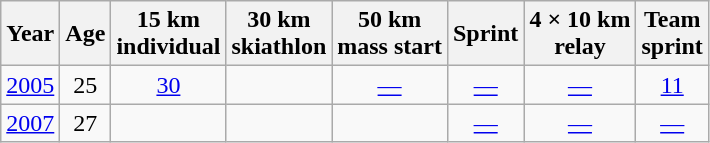<table class="wikitable" style="text-align: center;">
<tr>
<th scope="col">Year</th>
<th scope="col">Age</th>
<th scope="col">15 km<br>individual</th>
<th scope="col">30 km<br>skiathlon</th>
<th scope="col">50 km<br>mass start</th>
<th scope="col">Sprint</th>
<th scope="col">4 × 10 km<br>relay</th>
<th scope="col">Team<br>sprint</th>
</tr>
<tr>
<td><a href='#'>2005</a></td>
<td>25</td>
<td><a href='#'>30</a></td>
<td><a href='#'></a></td>
<td><a href='#'>—</a></td>
<td><a href='#'>—</a></td>
<td><a href='#'>—</a></td>
<td><a href='#'>11</a></td>
</tr>
<tr>
<td><a href='#'>2007</a></td>
<td>27</td>
<td><a href='#'></a></td>
<td><a href='#'></a></td>
<td><a href='#'></a></td>
<td><a href='#'>—</a></td>
<td><a href='#'>—</a></td>
<td><a href='#'>—</a></td>
</tr>
</table>
